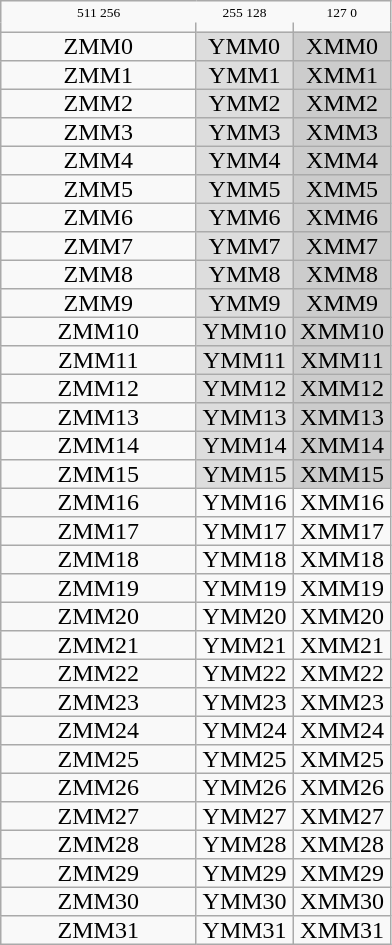<table class="wikitable floatright" style="margin-left: 1rem; text-align: center; line-height: normal">
<tr style="font-size: xx-small;">
<td style="width: 50%; border: none; "><span>511</span> <span>256</span></td>
<td style="width: 25%; border: none; "><span>255</span> <span>128</span></td>
<td style="width: 25%; border: none; "><span>127</span> <span>0</span></td>
</tr>
<tr>
<td style="border-top: none"></td>
<td style="border-top: none"></td>
<td style="border-top: none"></td>
</tr>
<tr>
<td style="padding: 0">  ZMM0  </td>
<td style="padding: 0; background: #ddd">  YMM0  </td>
<td style="padding: 0; background: #ccc">  XMM0  </td>
</tr>
<tr>
<td style="padding: 0">ZMM1</td>
<td style="padding: 0; background: #ddd">YMM1</td>
<td style="padding: 0; background: #ccc">XMM1</td>
</tr>
<tr>
<td style="padding: 0">ZMM2</td>
<td style="padding: 0; background: #ddd">YMM2</td>
<td style="padding: 0; background: #ccc">XMM2</td>
</tr>
<tr>
<td style="padding: 0">ZMM3</td>
<td style="padding: 0; background: #ddd">YMM3</td>
<td style="padding: 0; background: #ccc">XMM3</td>
</tr>
<tr>
<td style="padding: 0">ZMM4</td>
<td style="padding: 0; background: #ddd">YMM4</td>
<td style="padding: 0; background: #ccc">XMM4</td>
</tr>
<tr>
<td style="padding: 0">ZMM5</td>
<td style="padding: 0; background: #ddd">YMM5</td>
<td style="padding: 0; background: #ccc">XMM5</td>
</tr>
<tr>
<td style="padding: 0">ZMM6</td>
<td style="padding: 0; background: #ddd">YMM6</td>
<td style="padding: 0; background: #ccc">XMM6</td>
</tr>
<tr>
<td style="padding: 0">ZMM7</td>
<td style="padding: 0; background: #ddd">YMM7</td>
<td style="padding: 0; background: #ccc">XMM7</td>
</tr>
<tr>
<td style="padding: 0">ZMM8</td>
<td style="padding: 0; background: #ddd">YMM8</td>
<td style="padding: 0; background: #ccc">XMM8</td>
</tr>
<tr>
<td style="padding: 0">ZMM9</td>
<td style="padding: 0; background: #ddd">YMM9</td>
<td style="padding: 0; background: #ccc">XMM9</td>
</tr>
<tr>
<td style="padding: 0">ZMM10</td>
<td style="padding: 0; background: #ddd">YMM10</td>
<td style="padding: 0; background: #ccc">XMM10</td>
</tr>
<tr>
<td style="padding: 0">ZMM11</td>
<td style="padding: 0; background: #ddd">YMM11</td>
<td style="padding: 0; background: #ccc">XMM11</td>
</tr>
<tr>
<td style="padding: 0">ZMM12</td>
<td style="padding: 0; background: #ddd">YMM12</td>
<td style="padding: 0; background: #ccc">XMM12</td>
</tr>
<tr>
<td style="padding: 0">ZMM13</td>
<td style="padding: 0; background: #ddd">YMM13</td>
<td style="padding: 0; background: #ccc">XMM13</td>
</tr>
<tr>
<td style="padding: 0">ZMM14</td>
<td style="padding: 0; background: #ddd">YMM14</td>
<td style="padding: 0; background: #ccc">XMM14</td>
</tr>
<tr>
<td style="padding: 0">ZMM15</td>
<td style="padding: 0; background: #ddd">YMM15</td>
<td style="padding: 0; background: #ccc">XMM15</td>
</tr>
<tr>
<td style="padding: 0">ZMM16</td>
<td style="padding: 0">YMM16</td>
<td style="padding: 0">XMM16</td>
</tr>
<tr>
<td style="padding: 0">ZMM17</td>
<td style="padding: 0">YMM17</td>
<td style="padding: 0">XMM17</td>
</tr>
<tr>
<td style="padding: 0">ZMM18</td>
<td style="padding: 0">YMM18</td>
<td style="padding: 0">XMM18</td>
</tr>
<tr>
<td style="padding: 0">ZMM19</td>
<td style="padding: 0">YMM19</td>
<td style="padding: 0">XMM19</td>
</tr>
<tr>
<td style="padding: 0">ZMM20</td>
<td style="padding: 0">YMM20</td>
<td style="padding: 0">XMM20</td>
</tr>
<tr>
<td style="padding: 0">ZMM21</td>
<td style="padding: 0">YMM21</td>
<td style="padding: 0">XMM21</td>
</tr>
<tr>
<td style="padding: 0">ZMM22</td>
<td style="padding: 0">YMM22</td>
<td style="padding: 0">XMM22</td>
</tr>
<tr>
<td style="padding: 0">ZMM23</td>
<td style="padding: 0">YMM23</td>
<td style="padding: 0">XMM23</td>
</tr>
<tr>
<td style="padding: 0">ZMM24</td>
<td style="padding: 0">YMM24</td>
<td style="padding: 0">XMM24</td>
</tr>
<tr>
<td style="padding: 0">ZMM25</td>
<td style="padding: 0">YMM25</td>
<td style="padding: 0">XMM25</td>
</tr>
<tr>
<td style="padding: 0">ZMM26</td>
<td style="padding: 0">YMM26</td>
<td style="padding: 0">XMM26</td>
</tr>
<tr>
<td style="padding: 0">ZMM27</td>
<td style="padding: 0">YMM27</td>
<td style="padding: 0">XMM27</td>
</tr>
<tr>
<td style="padding: 0">ZMM28</td>
<td style="padding: 0">YMM28</td>
<td style="padding: 0">XMM28</td>
</tr>
<tr>
<td style="padding: 0">ZMM29</td>
<td style="padding: 0">YMM29</td>
<td style="padding: 0">XMM29</td>
</tr>
<tr>
<td style="padding: 0">ZMM30</td>
<td style="padding: 0">YMM30</td>
<td style="padding: 0">XMM30</td>
</tr>
<tr>
<td style="padding: 0">ZMM31</td>
<td style="padding: 0">YMM31</td>
<td style="padding: 0">XMM31</td>
</tr>
</table>
